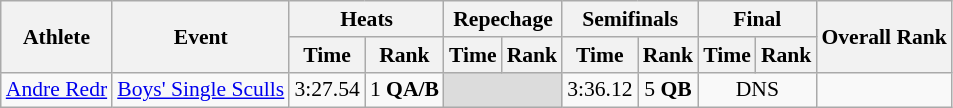<table class="wikitable" style="font-size:90%">
<tr>
<th rowspan="2">Athlete</th>
<th rowspan="2">Event</th>
<th colspan="2">Heats</th>
<th colspan="2">Repechage</th>
<th colspan="2">Semifinals</th>
<th colspan="2">Final</th>
<th rowspan="2">Overall Rank</th>
</tr>
<tr>
<th>Time</th>
<th>Rank</th>
<th>Time</th>
<th>Rank</th>
<th>Time</th>
<th>Rank</th>
<th>Time</th>
<th>Rank</th>
</tr>
<tr>
<td><a href='#'>Andre Redr</a></td>
<td><a href='#'>Boys' Single Sculls</a></td>
<td align=center>3:27.54</td>
<td align=center>1 <strong>QA/B</strong></td>
<td colspan="2" style="background:#dcdcdc;"></td>
<td align=center>3:36.12</td>
<td align=center>5 <strong>QB</strong></td>
<td style="text-align:center;" colspan="2">DNS</td>
<td align=center></td>
</tr>
</table>
